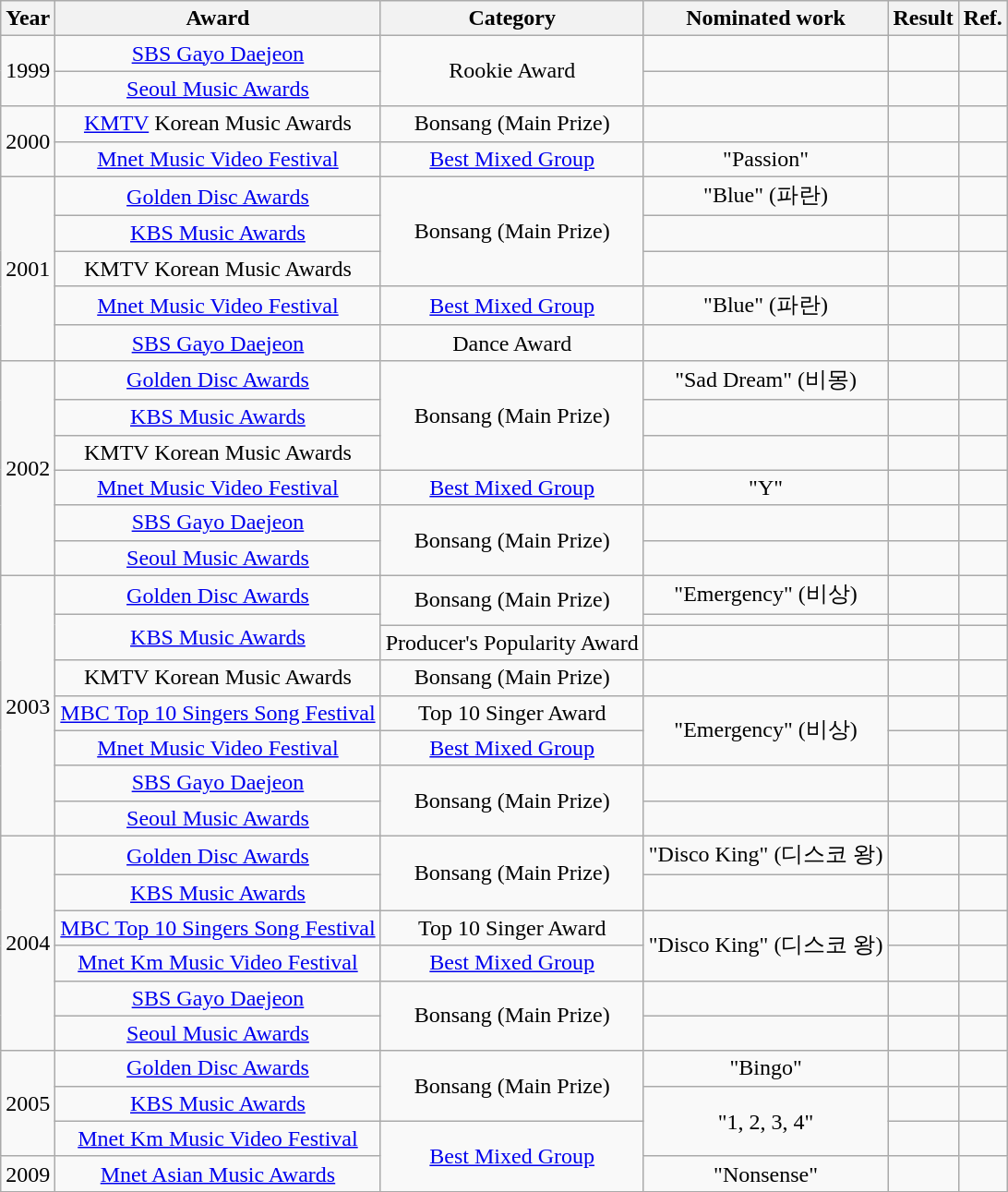<table class="wikitable sortable" style="text-align:center;">
<tr>
<th>Year</th>
<th>Award</th>
<th>Category</th>
<th>Nominated work</th>
<th>Result</th>
<th>Ref.</th>
</tr>
<tr>
<td rowspan="2">1999</td>
<td><a href='#'>SBS Gayo Daejeon</a></td>
<td rowspan="2">Rookie Award</td>
<td></td>
<td></td>
<td></td>
</tr>
<tr>
<td><a href='#'>Seoul Music Awards</a></td>
<td></td>
<td></td>
<td></td>
</tr>
<tr>
<td rowspan="2">2000</td>
<td><a href='#'>KMTV</a> Korean Music Awards</td>
<td>Bonsang (Main Prize)</td>
<td></td>
<td></td>
<td></td>
</tr>
<tr>
<td><a href='#'>Mnet Music Video Festival</a></td>
<td><a href='#'>Best Mixed Group</a></td>
<td>"Passion"</td>
<td></td>
<td></td>
</tr>
<tr>
<td rowspan="5">2001</td>
<td><a href='#'>Golden Disc Awards</a></td>
<td rowspan="3">Bonsang (Main Prize)</td>
<td>"Blue" (파란)</td>
<td></td>
<td></td>
</tr>
<tr>
<td><a href='#'>KBS Music Awards</a></td>
<td></td>
<td></td>
<td></td>
</tr>
<tr>
<td>KMTV Korean Music Awards</td>
<td></td>
<td></td>
<td></td>
</tr>
<tr>
<td><a href='#'>Mnet Music Video Festival</a></td>
<td><a href='#'>Best Mixed Group</a></td>
<td>"Blue" (파란)</td>
<td></td>
<td></td>
</tr>
<tr>
<td><a href='#'>SBS Gayo Daejeon</a></td>
<td>Dance Award</td>
<td></td>
<td></td>
<td></td>
</tr>
<tr>
<td rowspan="6">2002</td>
<td><a href='#'>Golden Disc Awards</a></td>
<td rowspan="3">Bonsang (Main Prize)</td>
<td>"Sad Dream" (비몽)</td>
<td></td>
<td></td>
</tr>
<tr>
<td><a href='#'>KBS Music Awards</a></td>
<td></td>
<td></td>
<td></td>
</tr>
<tr>
<td>KMTV Korean Music Awards</td>
<td></td>
<td></td>
<td></td>
</tr>
<tr>
<td><a href='#'>Mnet Music Video Festival</a></td>
<td><a href='#'>Best Mixed Group</a></td>
<td>"Y"</td>
<td></td>
<td></td>
</tr>
<tr>
<td><a href='#'>SBS Gayo Daejeon</a></td>
<td rowspan="2">Bonsang (Main Prize)</td>
<td></td>
<td></td>
<td></td>
</tr>
<tr>
<td><a href='#'>Seoul Music Awards</a></td>
<td></td>
<td></td>
<td></td>
</tr>
<tr>
<td rowspan="8">2003</td>
<td><a href='#'>Golden Disc Awards</a></td>
<td rowspan="2">Bonsang (Main Prize)</td>
<td>"Emergency" (비상)</td>
<td></td>
<td></td>
</tr>
<tr>
<td rowspan="2"><a href='#'>KBS Music Awards</a></td>
<td></td>
<td></td>
<td></td>
</tr>
<tr>
<td>Producer's Popularity Award</td>
<td></td>
<td></td>
<td></td>
</tr>
<tr>
<td>KMTV Korean Music Awards</td>
<td>Bonsang (Main Prize)</td>
<td></td>
<td></td>
<td></td>
</tr>
<tr>
<td><a href='#'>MBC Top 10 Singers Song Festival</a></td>
<td>Top 10 Singer Award</td>
<td rowspan="2">"Emergency" (비상)</td>
<td></td>
<td></td>
</tr>
<tr>
<td><a href='#'>Mnet Music Video Festival</a></td>
<td><a href='#'>Best Mixed Group</a></td>
<td></td>
<td></td>
</tr>
<tr>
<td><a href='#'>SBS Gayo Daejeon</a></td>
<td rowspan="2">Bonsang (Main Prize)</td>
<td></td>
<td></td>
<td></td>
</tr>
<tr>
<td><a href='#'>Seoul Music Awards</a></td>
<td></td>
<td></td>
<td></td>
</tr>
<tr>
<td rowspan="6">2004</td>
<td><a href='#'>Golden Disc Awards</a></td>
<td rowspan="2">Bonsang (Main Prize)</td>
<td>"Disco King" (디스코 왕)</td>
<td></td>
<td></td>
</tr>
<tr>
<td><a href='#'>KBS Music Awards</a></td>
<td></td>
<td></td>
<td></td>
</tr>
<tr>
<td><a href='#'>MBC Top 10 Singers Song Festival</a></td>
<td>Top 10 Singer Award</td>
<td rowspan="2">"Disco King" (디스코 왕)</td>
<td></td>
<td></td>
</tr>
<tr>
<td><a href='#'>Mnet Km Music Video Festival</a></td>
<td><a href='#'>Best Mixed Group</a></td>
<td></td>
<td></td>
</tr>
<tr>
<td><a href='#'>SBS Gayo Daejeon</a></td>
<td rowspan="2">Bonsang (Main Prize)</td>
<td></td>
<td></td>
<td></td>
</tr>
<tr>
<td><a href='#'>Seoul Music Awards</a></td>
<td></td>
<td></td>
<td></td>
</tr>
<tr>
<td rowspan="3">2005</td>
<td><a href='#'>Golden Disc Awards</a></td>
<td rowspan="2">Bonsang (Main Prize)</td>
<td>"Bingo"</td>
<td></td>
<td></td>
</tr>
<tr>
<td><a href='#'>KBS Music Awards</a></td>
<td rowspan="2">"1, 2, 3, 4"</td>
<td></td>
<td></td>
</tr>
<tr>
<td><a href='#'>Mnet Km Music Video Festival</a></td>
<td rowspan="2"><a href='#'>Best Mixed Group</a></td>
<td></td>
<td></td>
</tr>
<tr>
<td>2009</td>
<td><a href='#'>Mnet Asian Music Awards</a></td>
<td>"Nonsense"</td>
<td></td>
<td></td>
</tr>
<tr>
</tr>
</table>
